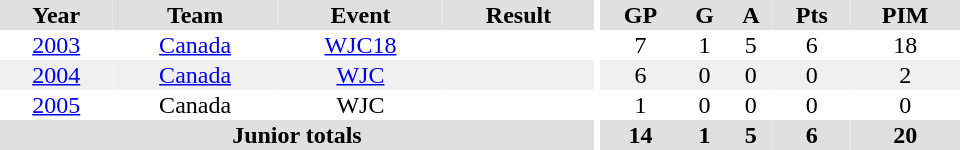<table border="0" cellpadding="1" cellspacing="0" ID="Table3" style="text-align:center; width:40em">
<tr ALIGN="center" bgcolor="#e0e0e0">
<th>Year</th>
<th>Team</th>
<th>Event</th>
<th>Result</th>
<th rowspan="99" bgcolor="#ffffff"></th>
<th>GP</th>
<th>G</th>
<th>A</th>
<th>Pts</th>
<th>PIM</th>
</tr>
<tr>
<td><a href='#'>2003</a></td>
<td><a href='#'>Canada</a></td>
<td><a href='#'>WJC18</a></td>
<td></td>
<td>7</td>
<td>1</td>
<td>5</td>
<td>6</td>
<td>18</td>
</tr>
<tr bgcolor="#f0f0f0">
<td><a href='#'>2004</a></td>
<td><a href='#'>Canada</a></td>
<td><a href='#'>WJC</a></td>
<td></td>
<td>6</td>
<td>0</td>
<td>0</td>
<td>0</td>
<td>2</td>
</tr>
<tr>
<td><a href='#'>2005</a></td>
<td>Canada</td>
<td>WJC</td>
<td></td>
<td>1</td>
<td>0</td>
<td>0</td>
<td>0</td>
<td>0</td>
</tr>
<tr bgcolor="#e0e0e0">
<th colspan="4">Junior totals</th>
<th>14</th>
<th>1</th>
<th>5</th>
<th>6</th>
<th>20</th>
</tr>
</table>
